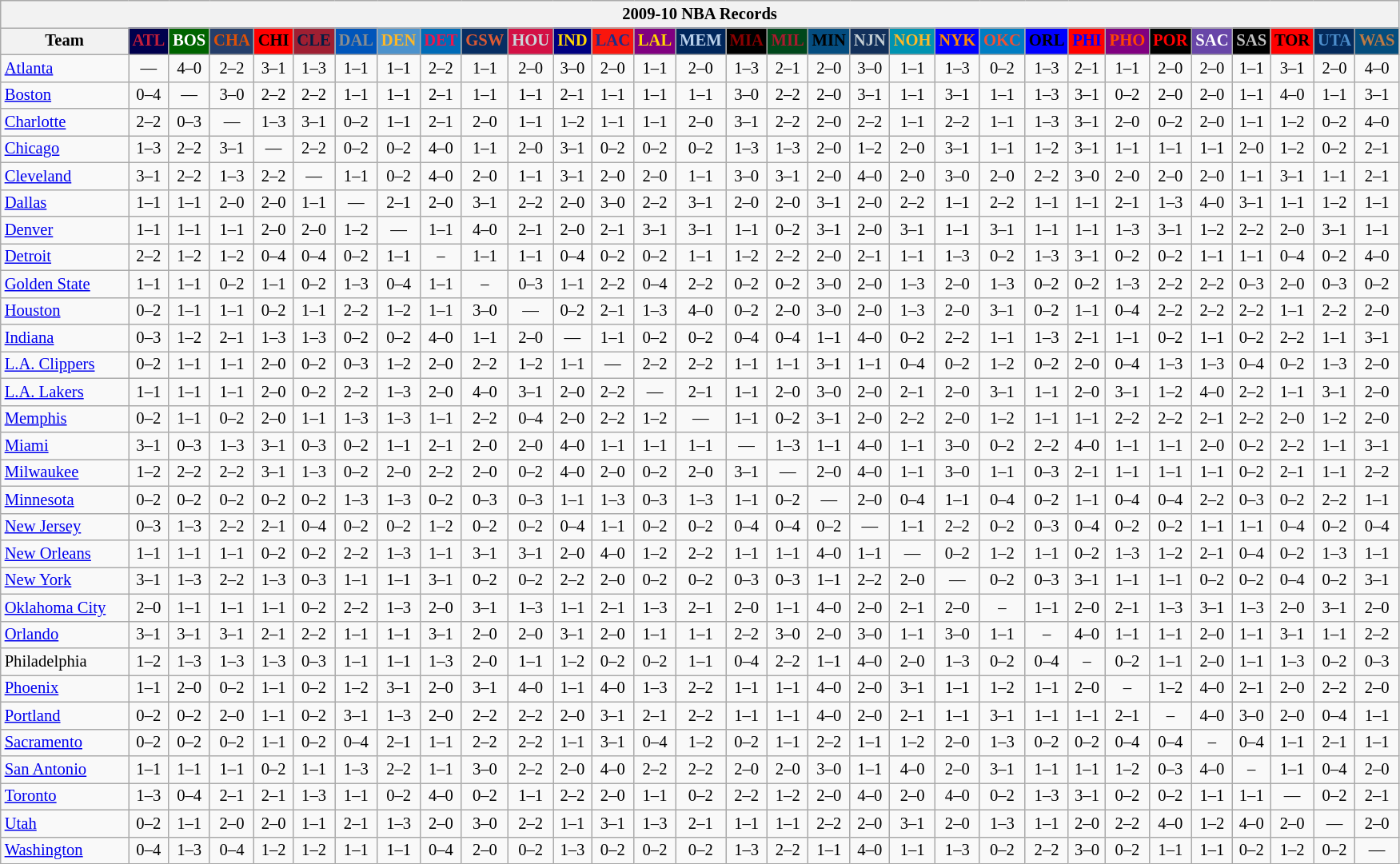<table class="wikitable mw-collapsible mw-collapsed" style="font-size:86%; text-align:center;">
<tr>
<th colspan=31>2009-10 NBA Records</th>
</tr>
<tr>
<th width=100>Team</th>
<th style="background:#00004d;color:#C41E3a;width=35">ATL</th>
<th style="background:#006400;color:#FFFFFF;width=35">BOS</th>
<th style="background:#253E6A;color:#DF5106;width=35">CHA</th>
<th style="background:#FF0000;color:#000000;width=35">CHI</th>
<th style="background:#9F1F32;color:#001D43;width=35">CLE</th>
<th style="background:#0055BA;color:#898D8F;width=35">DAL</th>
<th style="background:#4C92CC;color:#FDB827;width=35">DEN</th>
<th style="background:#006BB7;color:#ED164B;width=35">DET</th>
<th style="background:#072E63;color:#DC5A34;width=35">GSW</th>
<th style="background:#D31145;color:#CBD4D8;width=35">HOU</th>
<th style="background:#000080;color:#FFD700;width=35">IND</th>
<th style="background:#F9160D;color:#1A2E8B;width=35">LAC</th>
<th style="background:#800080;color:#FFD700;width=35">LAL</th>
<th style="background:#00265B;color:#BAD1EB;width=35">MEM</th>
<th style="background:#000000;color:#8B0000;width=35">MIA</th>
<th style="background:#00471B;color:#AC1A2F;width=35">MIL</th>
<th style="background:#044D80;color:#000000;width=35">MIN</th>
<th style="background:#12305B;color:#C4CED4;width=35">NJN</th>
<th style="background:#0093B1;color:#FDB827;width=35">NOH</th>
<th style="background:#0000FF;color:#FF8C00;width=35">NYK</th>
<th style="background:#007DC3;color:#F05033;width=35">OKC</th>
<th style="background:#0000FF;color:#000000;width=35">ORL</th>
<th style="background:#FF0000;color:#0000FF;width=35">PHI</th>
<th style="background:#800080;color:#FF4500;width=35">PHO</th>
<th style="background:#000000;color:#FF0000;width=35">POR</th>
<th style="background:#6846A8;color:#FFFFFF;width=35">SAC</th>
<th style="background:#000000;color:#C0C0C0;width=35">SAS</th>
<th style="background:#FF0000;color:#000000;width=35">TOR</th>
<th style="background:#042A5C;color:#4C8ECC;width=35">UTA</th>
<th style="background:#044D7D;color:#BC7A44;width=35">WAS</th>
</tr>
<tr>
<td style="text-align:left;"><a href='#'>Atlanta</a></td>
<td>—</td>
<td>4–0</td>
<td>2–2</td>
<td>3–1</td>
<td>1–3</td>
<td>1–1</td>
<td>1–1</td>
<td>2–2</td>
<td>1–1</td>
<td>2–0</td>
<td>3–0</td>
<td>2–0</td>
<td>1–1</td>
<td>2–0</td>
<td>1–3</td>
<td>2–1</td>
<td>2–0</td>
<td>3–0</td>
<td>1–1</td>
<td>1–3</td>
<td>0–2</td>
<td>1–3</td>
<td>2–1</td>
<td>1–1</td>
<td>2–0</td>
<td>2–0</td>
<td>1–1</td>
<td>3–1</td>
<td>2–0</td>
<td>4–0</td>
</tr>
<tr>
<td style="text-align:left;"><a href='#'>Boston</a></td>
<td>0–4</td>
<td>—</td>
<td>3–0</td>
<td>2–2</td>
<td>2–2</td>
<td>1–1</td>
<td>1–1</td>
<td>2–1</td>
<td>1–1</td>
<td>1–1</td>
<td>2–1</td>
<td>1–1</td>
<td>1–1</td>
<td>1–1</td>
<td>3–0</td>
<td>2–2</td>
<td>2–0</td>
<td>3–1</td>
<td>1–1</td>
<td>3–1</td>
<td>1–1</td>
<td>1–3</td>
<td>3–1</td>
<td>0–2</td>
<td>2–0</td>
<td>2–0</td>
<td>1–1</td>
<td>4–0</td>
<td>1–1</td>
<td>3–1</td>
</tr>
<tr>
<td style="text-align:left;"><a href='#'>Charlotte</a></td>
<td>2–2</td>
<td>0–3</td>
<td>—</td>
<td>1–3</td>
<td>3–1</td>
<td>0–2</td>
<td>1–1</td>
<td>2–1</td>
<td>2–0</td>
<td>1–1</td>
<td>1–2</td>
<td>1–1</td>
<td>1–1</td>
<td>2–0</td>
<td>3–1</td>
<td>2–2</td>
<td>2–0</td>
<td>2–2</td>
<td>1–1</td>
<td>2–2</td>
<td>1–1</td>
<td>1–3</td>
<td>3–1</td>
<td>2–0</td>
<td>0–2</td>
<td>2–0</td>
<td>1–1</td>
<td>1–2</td>
<td>0–2</td>
<td>4–0</td>
</tr>
<tr>
<td style="text-align:left;"><a href='#'>Chicago</a></td>
<td>1–3</td>
<td>2–2</td>
<td>3–1</td>
<td>—</td>
<td>2–2</td>
<td>0–2</td>
<td>0–2</td>
<td>4–0</td>
<td>1–1</td>
<td>2–0</td>
<td>3–1</td>
<td>0–2</td>
<td>0–2</td>
<td>0–2</td>
<td>1–3</td>
<td>1–3</td>
<td>2–0</td>
<td>1–2</td>
<td>2–0</td>
<td>3–1</td>
<td>1–1</td>
<td>1–2</td>
<td>3–1</td>
<td>1–1</td>
<td>1–1</td>
<td>1–1</td>
<td>2–0</td>
<td>1–2</td>
<td>0–2</td>
<td>2–1</td>
</tr>
<tr>
<td style="text-align:left;"><a href='#'>Cleveland</a></td>
<td>3–1</td>
<td>2–2</td>
<td>1–3</td>
<td>2–2</td>
<td>—</td>
<td>1–1</td>
<td>0–2</td>
<td>4–0</td>
<td>2–0</td>
<td>1–1</td>
<td>3–1</td>
<td>2–0</td>
<td>2–0</td>
<td>1–1</td>
<td>3–0</td>
<td>3–1</td>
<td>2–0</td>
<td>4–0</td>
<td>2–0</td>
<td>3–0</td>
<td>2–0</td>
<td>2–2</td>
<td>3–0</td>
<td>2–0</td>
<td>2–0</td>
<td>2–0</td>
<td>1–1</td>
<td>3–1</td>
<td>1–1</td>
<td>2–1</td>
</tr>
<tr>
<td style="text-align:left;"><a href='#'>Dallas</a></td>
<td>1–1</td>
<td>1–1</td>
<td>2–0</td>
<td>2–0</td>
<td>1–1</td>
<td>—</td>
<td>2–1</td>
<td>2–0</td>
<td>3–1</td>
<td>2–2</td>
<td>2–0</td>
<td>3–0</td>
<td>2–2</td>
<td>3–1</td>
<td>2–0</td>
<td>2–0</td>
<td>3–1</td>
<td>2–0</td>
<td>2–2</td>
<td>1–1</td>
<td>2–2</td>
<td>1–1</td>
<td>1–1</td>
<td>2–1</td>
<td>1–3</td>
<td>4–0</td>
<td>3–1</td>
<td>1–1</td>
<td>1–2</td>
<td>1–1</td>
</tr>
<tr>
<td style="text-align:left;"><a href='#'>Denver</a></td>
<td>1–1</td>
<td>1–1</td>
<td>1–1</td>
<td>2–0</td>
<td>2–0</td>
<td>1–2</td>
<td>—</td>
<td>1–1</td>
<td>4–0</td>
<td>2–1</td>
<td>2–0</td>
<td>2–1</td>
<td>3–1</td>
<td>3–1</td>
<td>1–1</td>
<td>0–2</td>
<td>3–1</td>
<td>2–0</td>
<td>3–1</td>
<td>1–1</td>
<td>3–1</td>
<td>1–1</td>
<td>1–1</td>
<td>1–3</td>
<td>3–1</td>
<td>1–2</td>
<td>2–2</td>
<td>2–0</td>
<td>3–1</td>
<td>1–1</td>
</tr>
<tr>
<td style="text-align:left;"><a href='#'>Detroit</a></td>
<td>2–2</td>
<td>1–2</td>
<td>1–2</td>
<td>0–4</td>
<td>0–4</td>
<td>0–2</td>
<td>1–1</td>
<td>–</td>
<td>1–1</td>
<td>1–1</td>
<td>0–4</td>
<td>0–2</td>
<td>0–2</td>
<td>1–1</td>
<td>1–2</td>
<td>2–2</td>
<td>2–0</td>
<td>2–1</td>
<td>1–1</td>
<td>1–3</td>
<td>0–2</td>
<td>1–3</td>
<td>3–1</td>
<td>0–2</td>
<td>0–2</td>
<td>1–1</td>
<td>1–1</td>
<td>0–4</td>
<td>0–2</td>
<td>4–0</td>
</tr>
<tr>
<td style="text-align:left;"><a href='#'>Golden State</a></td>
<td>1–1</td>
<td>1–1</td>
<td>0–2</td>
<td>1–1</td>
<td>0–2</td>
<td>1–3</td>
<td>0–4</td>
<td>1–1</td>
<td>–</td>
<td>0–3</td>
<td>1–1</td>
<td>2–2</td>
<td>0–4</td>
<td>2–2</td>
<td>0–2</td>
<td>0–2</td>
<td>3–0</td>
<td>2–0</td>
<td>1–3</td>
<td>2–0</td>
<td>1–3</td>
<td>0–2</td>
<td>0–2</td>
<td>1–3</td>
<td>2–2</td>
<td>2–2</td>
<td>0–3</td>
<td>2–0</td>
<td>0–3</td>
<td>0–2</td>
</tr>
<tr>
<td style="text-align:left;"><a href='#'>Houston</a></td>
<td>0–2</td>
<td>1–1</td>
<td>1–1</td>
<td>0–2</td>
<td>1–1</td>
<td>2–2</td>
<td>1–2</td>
<td>1–1</td>
<td>3–0</td>
<td>—</td>
<td>0–2</td>
<td>2–1</td>
<td>1–3</td>
<td>4–0</td>
<td>0–2</td>
<td>2–0</td>
<td>3–0</td>
<td>2–0</td>
<td>1–3</td>
<td>2–0</td>
<td>3–1</td>
<td>0–2</td>
<td>1–1</td>
<td>0–4</td>
<td>2–2</td>
<td>2–2</td>
<td>2–2</td>
<td>1–1</td>
<td>2–2</td>
<td>2–0</td>
</tr>
<tr>
<td style="text-align:left;"><a href='#'>Indiana</a></td>
<td>0–3</td>
<td>1–2</td>
<td>2–1</td>
<td>1–3</td>
<td>1–3</td>
<td>0–2</td>
<td>0–2</td>
<td>4–0</td>
<td>1–1</td>
<td>2–0</td>
<td>—</td>
<td>1–1</td>
<td>0–2</td>
<td>0–2</td>
<td>0–4</td>
<td>0–4</td>
<td>1–1</td>
<td>4–0</td>
<td>0–2</td>
<td>2–2</td>
<td>1–1</td>
<td>1–3</td>
<td>2–1</td>
<td>1–1</td>
<td>0–2</td>
<td>1–1</td>
<td>0–2</td>
<td>2–2</td>
<td>1–1</td>
<td>3–1</td>
</tr>
<tr>
<td style="text-align:left;"><a href='#'>L.A. Clippers</a></td>
<td>0–2</td>
<td>1–1</td>
<td>1–1</td>
<td>2–0</td>
<td>0–2</td>
<td>0–3</td>
<td>1–2</td>
<td>2–0</td>
<td>2–2</td>
<td>1–2</td>
<td>1–1</td>
<td>—</td>
<td>2–2</td>
<td>2–2</td>
<td>1–1</td>
<td>1–1</td>
<td>3–1</td>
<td>1–1</td>
<td>0–4</td>
<td>0–2</td>
<td>1–2</td>
<td>0–2</td>
<td>2–0</td>
<td>0–4</td>
<td>1–3</td>
<td>1–3</td>
<td>0–4</td>
<td>0–2</td>
<td>1–3</td>
<td>2–0</td>
</tr>
<tr>
<td style="text-align:left;"><a href='#'>L.A. Lakers</a></td>
<td>1–1</td>
<td>1–1</td>
<td>1–1</td>
<td>2–0</td>
<td>0–2</td>
<td>2–2</td>
<td>1–3</td>
<td>2–0</td>
<td>4–0</td>
<td>3–1</td>
<td>2–0</td>
<td>2–2</td>
<td>—</td>
<td>2–1</td>
<td>1–1</td>
<td>2–0</td>
<td>3–0</td>
<td>2–0</td>
<td>2–1</td>
<td>2–0</td>
<td>3–1</td>
<td>1–1</td>
<td>2–0</td>
<td>3–1</td>
<td>1–2</td>
<td>4–0</td>
<td>2–2</td>
<td>1–1</td>
<td>3–1</td>
<td>2–0</td>
</tr>
<tr>
<td style="text-align:left;"><a href='#'>Memphis</a></td>
<td>0–2</td>
<td>1–1</td>
<td>0–2</td>
<td>2–0</td>
<td>1–1</td>
<td>1–3</td>
<td>1–3</td>
<td>1–1</td>
<td>2–2</td>
<td>0–4</td>
<td>2–0</td>
<td>2–2</td>
<td>1–2</td>
<td>—</td>
<td>1–1</td>
<td>0–2</td>
<td>3–1</td>
<td>2–0</td>
<td>2–2</td>
<td>2–0</td>
<td>1–2</td>
<td>1–1</td>
<td>1–1</td>
<td>2–2</td>
<td>2–2</td>
<td>2–1</td>
<td>2–2</td>
<td>2–0</td>
<td>1–2</td>
<td>2–0</td>
</tr>
<tr>
<td style="text-align:left;"><a href='#'>Miami</a></td>
<td>3–1</td>
<td>0–3</td>
<td>1–3</td>
<td>3–1</td>
<td>0–3</td>
<td>0–2</td>
<td>1–1</td>
<td>2–1</td>
<td>2–0</td>
<td>2–0</td>
<td>4–0</td>
<td>1–1</td>
<td>1–1</td>
<td>1–1</td>
<td>—</td>
<td>1–3</td>
<td>1–1</td>
<td>4–0</td>
<td>1–1</td>
<td>3–0</td>
<td>0–2</td>
<td>2–2</td>
<td>4–0</td>
<td>1–1</td>
<td>1–1</td>
<td>2–0</td>
<td>0–2</td>
<td>2–2</td>
<td>1–1</td>
<td>3–1</td>
</tr>
<tr>
<td style="text-align:left;"><a href='#'>Milwaukee</a></td>
<td>1–2</td>
<td>2–2</td>
<td>2–2</td>
<td>3–1</td>
<td>1–3</td>
<td>0–2</td>
<td>2–0</td>
<td>2–2</td>
<td>2–0</td>
<td>0–2</td>
<td>4–0</td>
<td>2–0</td>
<td>0–2</td>
<td>2–0</td>
<td>3–1</td>
<td>—</td>
<td>2–0</td>
<td>4–0</td>
<td>1–1</td>
<td>3–0</td>
<td>1–1</td>
<td>0–3</td>
<td>2–1</td>
<td>1–1</td>
<td>1–1</td>
<td>1–1</td>
<td>0–2</td>
<td>2–1</td>
<td>1–1</td>
<td>2–2</td>
</tr>
<tr>
<td style="text-align:left;"><a href='#'>Minnesota</a></td>
<td>0–2</td>
<td>0–2</td>
<td>0–2</td>
<td>0–2</td>
<td>0–2</td>
<td>1–3</td>
<td>1–3</td>
<td>0–2</td>
<td>0–3</td>
<td>0–3</td>
<td>1–1</td>
<td>1–3</td>
<td>0–3</td>
<td>1–3</td>
<td>1–1</td>
<td>0–2</td>
<td>—</td>
<td>2–0</td>
<td>0–4</td>
<td>1–1</td>
<td>0–4</td>
<td>0–2</td>
<td>1–1</td>
<td>0–4</td>
<td>0–4</td>
<td>2–2</td>
<td>0–3</td>
<td>0–2</td>
<td>2–2</td>
<td>1–1</td>
</tr>
<tr>
<td style="text-align:left;"><a href='#'>New Jersey</a></td>
<td>0–3</td>
<td>1–3</td>
<td>2–2</td>
<td>2–1</td>
<td>0–4</td>
<td>0–2</td>
<td>0–2</td>
<td>1–2</td>
<td>0–2</td>
<td>0–2</td>
<td>0–4</td>
<td>1–1</td>
<td>0–2</td>
<td>0–2</td>
<td>0–4</td>
<td>0–4</td>
<td>0–2</td>
<td>—</td>
<td>1–1</td>
<td>2–2</td>
<td>0–2</td>
<td>0–3</td>
<td>0–4</td>
<td>0–2</td>
<td>0–2</td>
<td>1–1</td>
<td>1–1</td>
<td>0–4</td>
<td>0–2</td>
<td>0–4</td>
</tr>
<tr>
<td style="text-align:left;"><a href='#'>New Orleans</a></td>
<td>1–1</td>
<td>1–1</td>
<td>1–1</td>
<td>0–2</td>
<td>0–2</td>
<td>2–2</td>
<td>1–3</td>
<td>1–1</td>
<td>3–1</td>
<td>3–1</td>
<td>2–0</td>
<td>4–0</td>
<td>1–2</td>
<td>2–2</td>
<td>1–1</td>
<td>1–1</td>
<td>4–0</td>
<td>1–1</td>
<td>—</td>
<td>0–2</td>
<td>1–2</td>
<td>1–1</td>
<td>0–2</td>
<td>1–3</td>
<td>1–2</td>
<td>2–1</td>
<td>0–4</td>
<td>0–2</td>
<td>1–3</td>
<td>1–1</td>
</tr>
<tr>
<td style="text-align:left;"><a href='#'>New York</a></td>
<td>3–1</td>
<td>1–3</td>
<td>2–2</td>
<td>1–3</td>
<td>0–3</td>
<td>1–1</td>
<td>1–1</td>
<td>3–1</td>
<td>0–2</td>
<td>0–2</td>
<td>2–2</td>
<td>2–0</td>
<td>0–2</td>
<td>0–2</td>
<td>0–3</td>
<td>0–3</td>
<td>1–1</td>
<td>2–2</td>
<td>2–0</td>
<td>—</td>
<td>0–2</td>
<td>0–3</td>
<td>3–1</td>
<td>1–1</td>
<td>1–1</td>
<td>0–2</td>
<td>0–2</td>
<td>0–4</td>
<td>0–2</td>
<td>3–1</td>
</tr>
<tr>
<td style="text-align:left;"><a href='#'>Oklahoma City</a></td>
<td>2–0</td>
<td>1–1</td>
<td>1–1</td>
<td>1–1</td>
<td>0–2</td>
<td>2–2</td>
<td>1–3</td>
<td>2–0</td>
<td>3–1</td>
<td>1–3</td>
<td>1–1</td>
<td>2–1</td>
<td>1–3</td>
<td>2–1</td>
<td>2–0</td>
<td>1–1</td>
<td>4–0</td>
<td>2–0</td>
<td>2–1</td>
<td>2–0</td>
<td>–</td>
<td>1–1</td>
<td>2–0</td>
<td>2–1</td>
<td>1–3</td>
<td>3–1</td>
<td>1–3</td>
<td>2–0</td>
<td>3–1</td>
<td>2–0</td>
</tr>
<tr>
<td style="text-align:left;"><a href='#'>Orlando</a></td>
<td>3–1</td>
<td>3–1</td>
<td>3–1</td>
<td>2–1</td>
<td>2–2</td>
<td>1–1</td>
<td>1–1</td>
<td>3–1</td>
<td>2–0</td>
<td>2–0</td>
<td>3–1</td>
<td>2–0</td>
<td>1–1</td>
<td>1–1</td>
<td>2–2</td>
<td>3–0</td>
<td>2–0</td>
<td>3–0</td>
<td>1–1</td>
<td>3–0</td>
<td>1–1</td>
<td>–</td>
<td>4–0</td>
<td>1–1</td>
<td>1–1</td>
<td>2–0</td>
<td>1–1</td>
<td>3–1</td>
<td>1–1</td>
<td>2–2</td>
</tr>
<tr>
<td style="text-align:left;">Philadelphia</td>
<td>1–2</td>
<td>1–3</td>
<td>1–3</td>
<td>1–3</td>
<td>0–3</td>
<td>1–1</td>
<td>1–1</td>
<td>1–3</td>
<td>2–0</td>
<td>1–1</td>
<td>1–2</td>
<td>0–2</td>
<td>0–2</td>
<td>1–1</td>
<td>0–4</td>
<td>2–2</td>
<td>1–1</td>
<td>4–0</td>
<td>2–0</td>
<td>1–3</td>
<td>0–2</td>
<td>0–4</td>
<td>–</td>
<td>0–2</td>
<td>1–1</td>
<td>2–0</td>
<td>1–1</td>
<td>1–3</td>
<td>0–2</td>
<td>0–3</td>
</tr>
<tr>
<td style="text-align:left;"><a href='#'>Phoenix</a></td>
<td>1–1</td>
<td>2–0</td>
<td>0–2</td>
<td>1–1</td>
<td>0–2</td>
<td>1–2</td>
<td>3–1</td>
<td>2–0</td>
<td>3–1</td>
<td>4–0</td>
<td>1–1</td>
<td>4–0</td>
<td>1–3</td>
<td>2–2</td>
<td>1–1</td>
<td>1–1</td>
<td>4–0</td>
<td>2–0</td>
<td>3–1</td>
<td>1–1</td>
<td>1–2</td>
<td>1–1</td>
<td>2–0</td>
<td>–</td>
<td>1–2</td>
<td>4–0</td>
<td>2–1</td>
<td>2–0</td>
<td>2–2</td>
<td>2–0</td>
</tr>
<tr>
<td style="text-align:left;"><a href='#'>Portland</a></td>
<td>0–2</td>
<td>0–2</td>
<td>2–0</td>
<td>1–1</td>
<td>0–2</td>
<td>3–1</td>
<td>1–3</td>
<td>2–0</td>
<td>2–2</td>
<td>2–2</td>
<td>2–0</td>
<td>3–1</td>
<td>2–1</td>
<td>2–2</td>
<td>1–1</td>
<td>1–1</td>
<td>4–0</td>
<td>2–0</td>
<td>2–1</td>
<td>1–1</td>
<td>3–1</td>
<td>1–1</td>
<td>1–1</td>
<td>2–1</td>
<td>–</td>
<td>4–0</td>
<td>3–0</td>
<td>2–0</td>
<td>0–4</td>
<td>1–1</td>
</tr>
<tr>
<td style="text-align:left;"><a href='#'>Sacramento</a></td>
<td>0–2</td>
<td>0–2</td>
<td>0–2</td>
<td>1–1</td>
<td>0–2</td>
<td>0–4</td>
<td>2–1</td>
<td>1–1</td>
<td>2–2</td>
<td>2–2</td>
<td>1–1</td>
<td>3–1</td>
<td>0–4</td>
<td>1–2</td>
<td>0–2</td>
<td>1–1</td>
<td>2–2</td>
<td>1–1</td>
<td>1–2</td>
<td>2–0</td>
<td>1–3</td>
<td>0–2</td>
<td>0–2</td>
<td>0–4</td>
<td>0–4</td>
<td>–</td>
<td>0–4</td>
<td>1–1</td>
<td>2–1</td>
<td>1–1</td>
</tr>
<tr>
<td style="text-align:left;"><a href='#'>San Antonio</a></td>
<td>1–1</td>
<td>1–1</td>
<td>1–1</td>
<td>0–2</td>
<td>1–1</td>
<td>1–3</td>
<td>2–2</td>
<td>1–1</td>
<td>3–0</td>
<td>2–2</td>
<td>2–0</td>
<td>4–0</td>
<td>2–2</td>
<td>2–2</td>
<td>2–0</td>
<td>2–0</td>
<td>3–0</td>
<td>1–1</td>
<td>4–0</td>
<td>2–0</td>
<td>3–1</td>
<td>1–1</td>
<td>1–1</td>
<td>1–2</td>
<td>0–3</td>
<td>4–0</td>
<td>–</td>
<td>1–1</td>
<td>0–4</td>
<td>2–0</td>
</tr>
<tr>
<td style="text-align:left;"><a href='#'>Toronto</a></td>
<td>1–3</td>
<td>0–4</td>
<td>2–1</td>
<td>2–1</td>
<td>1–3</td>
<td>1–1</td>
<td>0–2</td>
<td>4–0</td>
<td>0–2</td>
<td>1–1</td>
<td>2–2</td>
<td>2–0</td>
<td>1–1</td>
<td>0–2</td>
<td>2–2</td>
<td>1–2</td>
<td>2–0</td>
<td>4–0</td>
<td>2–0</td>
<td>4–0</td>
<td>0–2</td>
<td>1–3</td>
<td>3–1</td>
<td>0–2</td>
<td>0–2</td>
<td>1–1</td>
<td>1–1</td>
<td>—</td>
<td>0–2</td>
<td>2–1</td>
</tr>
<tr>
<td style="text-align:left;"><a href='#'>Utah</a></td>
<td>0–2</td>
<td>1–1</td>
<td>2–0</td>
<td>2–0</td>
<td>1–1</td>
<td>2–1</td>
<td>1–3</td>
<td>2–0</td>
<td>3–0</td>
<td>2–2</td>
<td>1–1</td>
<td>3–1</td>
<td>1–3</td>
<td>2–1</td>
<td>1–1</td>
<td>1–1</td>
<td>2–2</td>
<td>2–0</td>
<td>3–1</td>
<td>2–0</td>
<td>1–3</td>
<td>1–1</td>
<td>2–0</td>
<td>2–2</td>
<td>4–0</td>
<td>1–2</td>
<td>4–0</td>
<td>2–0</td>
<td>—</td>
<td>2–0</td>
</tr>
<tr>
<td style="text-align:left;"><a href='#'>Washington</a></td>
<td>0–4</td>
<td>1–3</td>
<td>0–4</td>
<td>1–2</td>
<td>1–2</td>
<td>1–1</td>
<td>1–1</td>
<td>0–4</td>
<td>2–0</td>
<td>0–2</td>
<td>1–3</td>
<td>0–2</td>
<td>0–2</td>
<td>0–2</td>
<td>1–3</td>
<td>2–2</td>
<td>1–1</td>
<td>4–0</td>
<td>1–1</td>
<td>1–3</td>
<td>0–2</td>
<td>2–2</td>
<td>3–0</td>
<td>0–2</td>
<td>1–1</td>
<td>1–1</td>
<td>0–2</td>
<td>1–2</td>
<td>0–2</td>
<td>—</td>
</tr>
</table>
